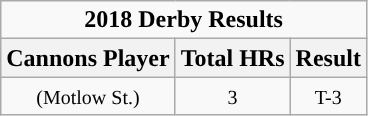<table class="wikitable" style="text-align:center">
<tr>
<td colspan="6"><strong>2018 Derby Results</strong></td>
</tr>
<tr>
<th>Cannons Player</th>
<th>Total HRs</th>
<th>Result</th>
</tr>
<tr>
<td><small> (Motlow St.)</small></td>
<td><small>3</small></td>
<td><small>T-3</small></td>
</tr>
</table>
